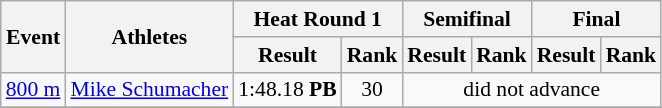<table class="wikitable" border="1" style="font-size:90%">
<tr>
<th rowspan="2">Event</th>
<th rowspan="2">Athletes</th>
<th colspan="2">Heat Round 1</th>
<th colspan="2">Semifinal</th>
<th colspan="2">Final</th>
</tr>
<tr>
<th>Result</th>
<th>Rank</th>
<th>Result</th>
<th>Rank</th>
<th>Result</th>
<th>Rank</th>
</tr>
<tr>
<td><a href='#'>800 m</a></td>
<td><a href='#'>Mike Schumacher</a></td>
<td align=center>1:48.18  <strong>PB</strong></td>
<td align=center>30</td>
<td align=center colspan=4>did not advance</td>
</tr>
<tr>
</tr>
</table>
